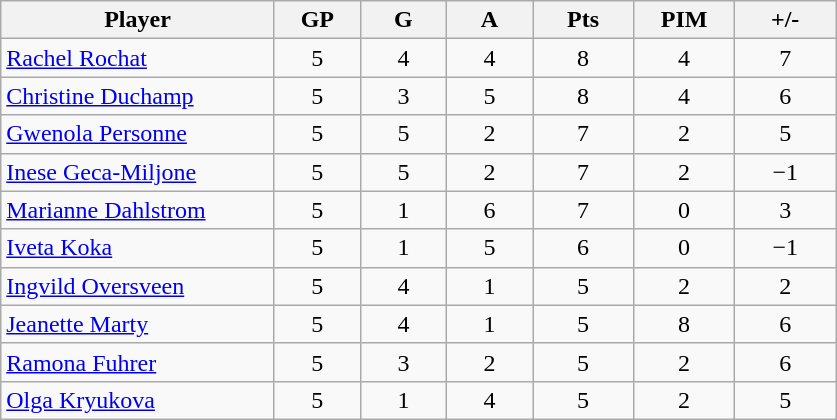<table class="wikitable sortable" style="text-align:center;">
<tr>
<th width="175px">Player</th>
<th width="50px">GP</th>
<th width="50px">G</th>
<th width="50px">A</th>
<th width="60px">Pts</th>
<th width="60px">PIM</th>
<th width="60px">+/-</th>
</tr>
<tr align=center>
<td align=left> <a href='#'>Rachel Rochat</a></td>
<td>5</td>
<td>4</td>
<td>4</td>
<td>8</td>
<td>4</td>
<td>7</td>
</tr>
<tr align=center>
<td align=left> <a href='#'>Christine Duchamp</a></td>
<td>5</td>
<td>3</td>
<td>5</td>
<td>8</td>
<td>4</td>
<td>6</td>
</tr>
<tr align=center>
<td align=left> <a href='#'>Gwenola Personne</a></td>
<td>5</td>
<td>5</td>
<td>2</td>
<td>7</td>
<td>2</td>
<td>5</td>
</tr>
<tr align=center>
<td align=left> <a href='#'>Inese Geca-Miljone</a></td>
<td>5</td>
<td>5</td>
<td>2</td>
<td>7</td>
<td>2</td>
<td>−1</td>
</tr>
<tr align=center>
<td align=left> <a href='#'>Marianne Dahlstrom</a></td>
<td>5</td>
<td>1</td>
<td>6</td>
<td>7</td>
<td>0</td>
<td>3</td>
</tr>
<tr align=center>
<td align=left> <a href='#'>Iveta Koka</a></td>
<td>5</td>
<td>1</td>
<td>5</td>
<td>6</td>
<td>0</td>
<td>−1</td>
</tr>
<tr align=center>
<td align=left> <a href='#'>Ingvild Oversveen</a></td>
<td>5</td>
<td>4</td>
<td>1</td>
<td>5</td>
<td>2</td>
<td>2</td>
</tr>
<tr align=center>
<td align=left> <a href='#'>Jeanette Marty</a></td>
<td>5</td>
<td>4</td>
<td>1</td>
<td>5</td>
<td>8</td>
<td>6</td>
</tr>
<tr align=center>
<td align=left> <a href='#'>Ramona Fuhrer</a></td>
<td>5</td>
<td>3</td>
<td>2</td>
<td>5</td>
<td>2</td>
<td>6</td>
</tr>
<tr align=center>
<td align=left> <a href='#'>Olga Kryukova</a></td>
<td>5</td>
<td>1</td>
<td>4</td>
<td>5</td>
<td>2</td>
<td>5</td>
</tr>
</table>
